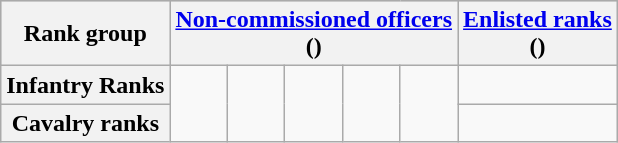<table class="wikitable">
<tr align="center" style="background:#cfcfcf;">
<th>Rank group</th>
<th colspan=5><a href='#'>Non-commissioned officers</a><br>()</th>
<th colspan=2><a href='#'>Enlisted ranks</a><br>()</th>
</tr>
<tr align="center">
<th>Infantry Ranks</th>
<td rowspan=2><br></td>
<td rowspan=2><br></td>
<td rowspan=2><br></td>
<td rowspan=2><br></td>
<td rowspan=2><br></td>
<td><br></td>
</tr>
<tr align="center">
<th>Cavalry ranks</th>
<td><br></td>
</tr>
</table>
